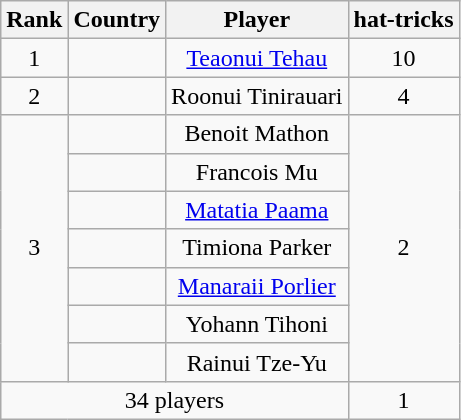<table class="wikitable" style="text-align:center;">
<tr>
<th>Rank</th>
<th>Country</th>
<th>Player</th>
<th>hat-tricks</th>
</tr>
<tr>
<td>1</td>
<td></td>
<td><a href='#'>Teaonui Tehau</a></td>
<td>10</td>
</tr>
<tr>
<td>2</td>
<td></td>
<td>Roonui Tinirauari</td>
<td>4</td>
</tr>
<tr>
<td rowspan=7>3</td>
<td></td>
<td>Benoit Mathon</td>
<td rowspan=7>2</td>
</tr>
<tr>
<td></td>
<td>Francois Mu</td>
</tr>
<tr>
<td></td>
<td><a href='#'>Matatia Paama</a></td>
</tr>
<tr>
<td></td>
<td>Timiona Parker</td>
</tr>
<tr>
<td></td>
<td><a href='#'>Manaraii Porlier</a></td>
</tr>
<tr>
<td></td>
<td>Yohann Tihoni</td>
</tr>
<tr>
<td></td>
<td>Rainui Tze-Yu</td>
</tr>
<tr>
<td colspan=3>34 players</td>
<td>1</td>
</tr>
</table>
